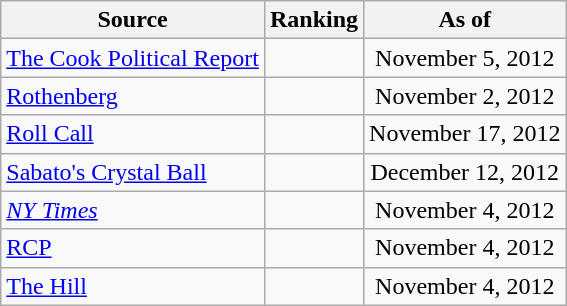<table class="wikitable" style="text-align:center">
<tr>
<th>Source</th>
<th>Ranking</th>
<th>As of</th>
</tr>
<tr>
<td align=left><a href='#'>The Cook Political Report</a></td>
<td></td>
<td>November 5, 2012</td>
</tr>
<tr>
<td align=left><a href='#'>Rothenberg</a></td>
<td></td>
<td>November 2, 2012</td>
</tr>
<tr>
<td align=left><a href='#'>Roll Call</a></td>
<td></td>
<td>November 17, 2012</td>
</tr>
<tr>
<td align=left><a href='#'>Sabato's Crystal Ball</a></td>
<td></td>
<td>December 12, 2012</td>
</tr>
<tr>
<td align=left><a href='#'><em>NY Times</em></a></td>
<td></td>
<td>November 4, 2012</td>
</tr>
<tr>
<td align="left"><a href='#'>RCP</a></td>
<td></td>
<td>November 4, 2012</td>
</tr>
<tr>
<td align=left><a href='#'>The Hill</a></td>
<td></td>
<td>November 4, 2012</td>
</tr>
</table>
